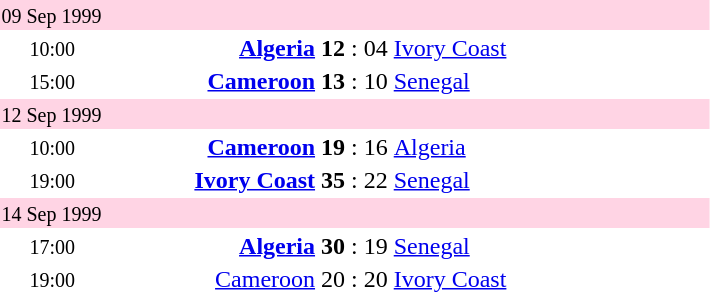<table style="text-align:center; float:left; margin-right:1em;">
<tr>
<th width=15%></th>
<th width=30%></th>
<th width=10%></th>
<th width=30%></th>
<th width=15%></th>
</tr>
<tr align="left" bgcolor=#ffd4e4>
<td colspan=5><small>09 Sep 1999</small></td>
</tr>
<tr>
<td><small>10:00</small></td>
<td align="right"><strong><a href='#'>Algeria</a></strong> </td>
<td><strong>12</strong> : 04</td>
<td align="left"> <a href='#'>Ivory Coast</a></td>
<td></td>
</tr>
<tr>
<td><small>15:00</small></td>
<td align="right"><strong><a href='#'>Cameroon</a></strong> </td>
<td><strong>13</strong> : 10</td>
<td align="left"> <a href='#'>Senegal</a></td>
<td></td>
</tr>
<tr align="left" bgcolor=#ffd4e4>
<td colspan=5><small>12 Sep 1999</small></td>
</tr>
<tr>
<td><small>10:00</small></td>
<td align="right"><strong><a href='#'>Cameroon</a></strong> </td>
<td><strong>19</strong> : 16</td>
<td align="left"> <a href='#'>Algeria</a></td>
<td></td>
</tr>
<tr>
<td><small>19:00</small></td>
<td align="right"><strong><a href='#'>Ivory Coast</a></strong> </td>
<td><strong>35</strong> : 22</td>
<td align="left"> <a href='#'>Senegal</a></td>
<td></td>
</tr>
<tr align="left" bgcolor=#ffd4e4>
<td colspan=5><small>14 Sep 1999</small></td>
</tr>
<tr>
<td><small>17:00</small></td>
<td align="right"><strong><a href='#'>Algeria</a></strong> </td>
<td><strong>30</strong> : 19</td>
<td align="left"> <a href='#'>Senegal</a></td>
<td></td>
</tr>
<tr>
<td><small>19:00</small></td>
<td align="right"><a href='#'>Cameroon</a> </td>
<td>20 : 20</td>
<td align="left"> <a href='#'>Ivory Coast</a></td>
<td></td>
</tr>
</table>
